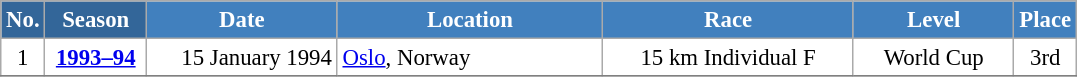<table class="wikitable sortable" style="font-size:95%; text-align:center; border:grey solid 1px; border-collapse:collapse; background:#ffffff;">
<tr style="background:#efefef;">
<th style="background-color:#369; color:white;">No.</th>
<th style="background-color:#369; color:white;">Season</th>
<th style="background-color:#4180be; color:white; width:120px;">Date</th>
<th style="background-color:#4180be; color:white; width:170px;">Location</th>
<th style="background-color:#4180be; color:white; width:160px;">Race</th>
<th style="background-color:#4180be; color:white; width:100px;">Level</th>
<th style="background-color:#4180be; color:white;">Place</th>
</tr>
<tr>
<td align=center>1</td>
<td rowspan=1 align=center><strong> <a href='#'>1993–94</a> </strong></td>
<td align=right>15 January 1994</td>
<td align=left> <a href='#'>Oslo</a>, Norway</td>
<td>15 km Individual F</td>
<td>World Cup</td>
<td>3rd</td>
</tr>
<tr>
</tr>
</table>
